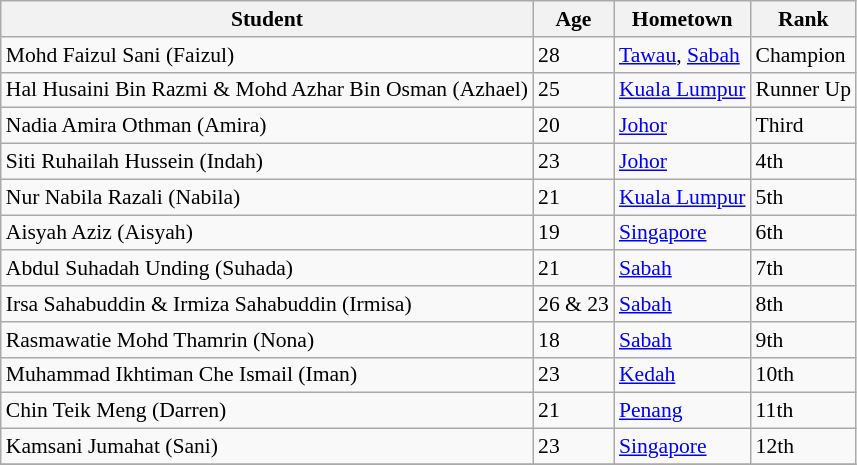<table class="wikitable" style="font-size:90%;">
<tr>
<th>Student</th>
<th>Age</th>
<th>Hometown</th>
<th>Rank</th>
</tr>
<tr>
<td>Mohd Faizul Sani (Faizul)</td>
<td>28</td>
<td><a href='#'>Tawau</a>, <a href='#'>Sabah</a></td>
<td>Champion</td>
</tr>
<tr>
<td>Hal Husaini Bin Razmi & Mohd Azhar Bin Osman (Azhael)</td>
<td>25</td>
<td><a href='#'>Kuala Lumpur</a></td>
<td>Runner Up</td>
</tr>
<tr>
<td>Nadia Amira Othman (Amira)</td>
<td>20</td>
<td><a href='#'>Johor</a></td>
<td>Third</td>
</tr>
<tr>
<td>Siti Ruhailah Hussein (Indah)</td>
<td>23</td>
<td><a href='#'>Johor</a></td>
<td>4th</td>
</tr>
<tr>
<td>Nur Nabila Razali (Nabila)</td>
<td>21</td>
<td><a href='#'>Kuala Lumpur</a></td>
<td>5th</td>
</tr>
<tr>
<td>Aisyah Aziz (Aisyah)</td>
<td>19</td>
<td><a href='#'>Singapore</a></td>
<td>6th</td>
</tr>
<tr>
<td>Abdul Suhadah Unding (Suhada)</td>
<td>21</td>
<td><a href='#'>Sabah</a></td>
<td>7th</td>
</tr>
<tr>
<td>Irsa Sahabuddin & Irmiza Sahabuddin (Irmisa)</td>
<td>26 & 23</td>
<td><a href='#'>Sabah</a></td>
<td>8th</td>
</tr>
<tr>
<td>Rasmawatie Mohd Thamrin (Nona)</td>
<td>18</td>
<td><a href='#'>Sabah</a></td>
<td>9th</td>
</tr>
<tr>
<td>Muhammad Ikhtiman Che Ismail (Iman)</td>
<td>23</td>
<td><a href='#'>Kedah</a></td>
<td>10th</td>
</tr>
<tr>
<td>Chin Teik Meng (Darren)</td>
<td>21</td>
<td><a href='#'>Penang</a></td>
<td>11th</td>
</tr>
<tr>
<td>Kamsani Jumahat (Sani)</td>
<td>23</td>
<td><a href='#'>Singapore</a></td>
<td>12th</td>
</tr>
<tr>
</tr>
</table>
